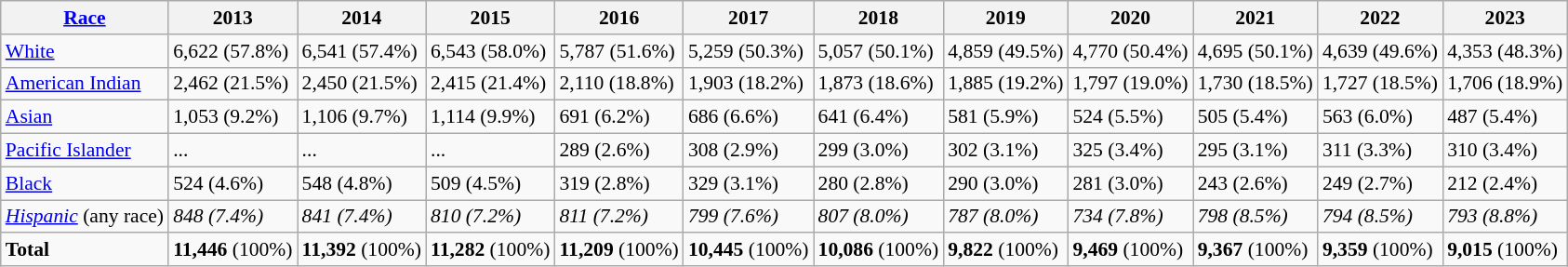<table class="wikitable sortable" style="font-size:90%">
<tr>
<th><a href='#'>Race</a></th>
<th>2013</th>
<th>2014</th>
<th>2015</th>
<th>2016</th>
<th>2017</th>
<th>2018</th>
<th>2019</th>
<th>2020</th>
<th>2021</th>
<th>2022</th>
<th>2023</th>
</tr>
<tr>
<td><a href='#'>White</a></td>
<td>6,622 (57.8%)</td>
<td>6,541 (57.4%)</td>
<td>6,543 (58.0%)</td>
<td>5,787 (51.6%)</td>
<td>5,259 (50.3%)</td>
<td>5,057 (50.1%)</td>
<td>4,859 (49.5%)</td>
<td>4,770 (50.4%)</td>
<td>4,695 (50.1%)</td>
<td>4,639 (49.6%)</td>
<td>4,353 (48.3%)</td>
</tr>
<tr>
<td><a href='#'>American Indian</a></td>
<td>2,462 (21.5%)</td>
<td>2,450 (21.5%)</td>
<td>2,415 (21.4%)</td>
<td>2,110 (18.8%)</td>
<td>1,903 (18.2%)</td>
<td>1,873 (18.6%)</td>
<td>1,885 (19.2%)</td>
<td>1,797 (19.0%)</td>
<td>1,730 (18.5%)</td>
<td>1,727 (18.5%)</td>
<td>1,706 (18.9%)</td>
</tr>
<tr>
<td><a href='#'>Asian</a></td>
<td>1,053 (9.2%)</td>
<td>1,106 (9.7%)</td>
<td>1,114 (9.9%)</td>
<td>691 (6.2%)</td>
<td>686 (6.6%)</td>
<td>641 (6.4%)</td>
<td>581 (5.9%)</td>
<td>524 (5.5%)</td>
<td>505 (5.4%)</td>
<td>563 (6.0%)</td>
<td>487 (5.4%)</td>
</tr>
<tr>
<td><a href='#'>Pacific Islander</a></td>
<td>...</td>
<td>...</td>
<td>...</td>
<td>289 (2.6%)</td>
<td>308 (2.9%)</td>
<td>299 (3.0%)</td>
<td>302 (3.1%)</td>
<td>325 (3.4%)</td>
<td>295 (3.1%)</td>
<td>311 (3.3%)</td>
<td>310 (3.4%)</td>
</tr>
<tr>
<td><a href='#'>Black</a></td>
<td>524 (4.6%)</td>
<td>548 (4.8%)</td>
<td>509 (4.5%)</td>
<td>319 (2.8%)</td>
<td>329 (3.1%)</td>
<td>280 (2.8%)</td>
<td>290 (3.0%)</td>
<td>281 (3.0%)</td>
<td>243 (2.6%)</td>
<td>249 (2.7%)</td>
<td>212 (2.4%)</td>
</tr>
<tr>
<td><em><a href='#'>Hispanic</a></em> (any race)</td>
<td><em>848 (7.4%)</em></td>
<td><em>841 (7.4%)</em></td>
<td><em>810 (7.2%)</em></td>
<td><em>811 (7.2%)</em></td>
<td><em>799 (7.6%)</em></td>
<td><em>807 (8.0%)</em></td>
<td><em>787 (8.0%)</em></td>
<td><em>734 (7.8%)</em></td>
<td><em>798 (8.5%)</em></td>
<td><em>794 (8.5%)</em></td>
<td><em>793 (8.8%)</em></td>
</tr>
<tr>
<td><strong>Total</strong></td>
<td><strong>11,446</strong> (100%)</td>
<td><strong>11,392</strong> (100%)</td>
<td><strong>11,282</strong> (100%)</td>
<td><strong>11,209</strong> (100%)</td>
<td><strong>10,445</strong> (100%)</td>
<td><strong>10,086</strong> (100%)</td>
<td><strong>9,822</strong> (100%)</td>
<td><strong>9,469</strong> (100%)</td>
<td><strong>9,367</strong> (100%)</td>
<td><strong>9,359</strong> (100%)</td>
<td><strong>9,015</strong> (100%)</td>
</tr>
</table>
